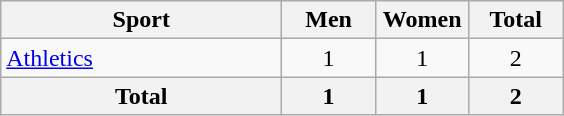<table class="wikitable sortable" style="text-align:center;">
<tr>
<th width=180>Sport</th>
<th width=55>Men</th>
<th width=55>Women</th>
<th width=55>Total</th>
</tr>
<tr>
<td align=left><a href='#'>Athletics</a></td>
<td>1</td>
<td>1</td>
<td>2</td>
</tr>
<tr>
<th>Total</th>
<th>1</th>
<th>1</th>
<th>2</th>
</tr>
</table>
